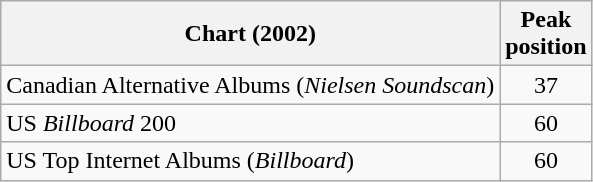<table class="wikitable">
<tr>
<th>Chart (2002)</th>
<th>Peak<br>position</th>
</tr>
<tr>
<td>Canadian Alternative Albums (<em>Nielsen Soundscan</em>)</td>
<td align="center">37</td>
</tr>
<tr>
<td>US <em>Billboard</em> 200</td>
<td align="center">60</td>
</tr>
<tr>
<td>US Top Internet Albums (<em>Billboard</em>)</td>
<td align="center">60</td>
</tr>
</table>
